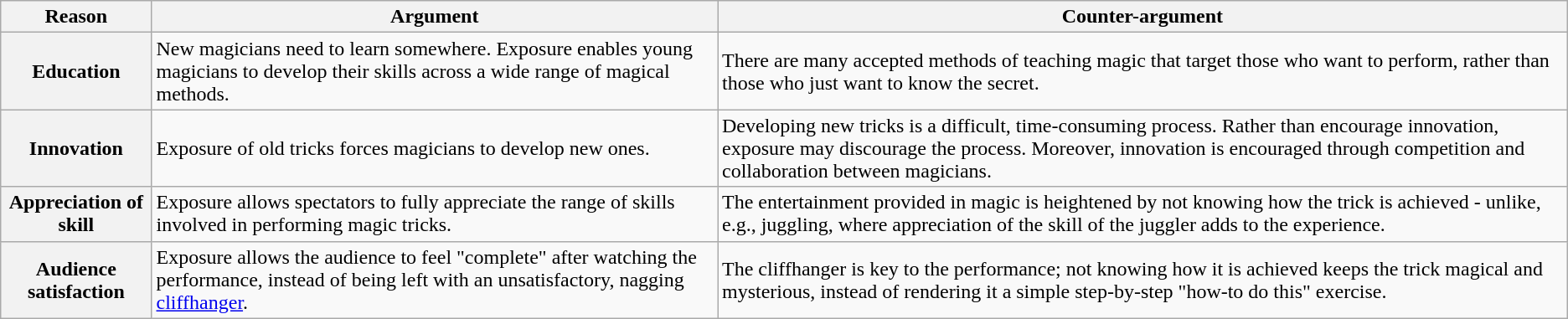<table class=wikitable>
<tr>
<th>Reason</th>
<th>Argument</th>
<th>Counter-argument</th>
</tr>
<tr>
<th>Education</th>
<td>New magicians need to learn somewhere. Exposure enables young magicians to develop their skills across a wide range of magical methods.</td>
<td>There are many accepted methods of teaching magic that target those who want to perform, rather than those who just want to know the secret.</td>
</tr>
<tr>
<th>Innovation</th>
<td>Exposure of old tricks forces magicians to develop new ones.</td>
<td>Developing new tricks is a difficult, time-consuming process. Rather than encourage innovation, exposure may discourage the process. Moreover, innovation is encouraged through competition and collaboration between magicians.</td>
</tr>
<tr>
<th>Appreciation of skill</th>
<td>Exposure allows spectators to fully appreciate the range of skills involved in performing magic tricks.</td>
<td>The entertainment provided in magic is heightened by not knowing how the trick is achieved - unlike, e.g., juggling, where appreciation of the skill of the juggler adds to the experience.</td>
</tr>
<tr>
<th>Audience satisfaction</th>
<td>Exposure allows the audience to feel "complete" after watching the performance, instead of being left with an unsatisfactory, nagging <a href='#'>cliffhanger</a>.</td>
<td>The cliffhanger is key to the performance; not knowing how it is achieved keeps the trick magical and mysterious, instead of rendering it a simple step-by-step "how-to do this" exercise.</td>
</tr>
</table>
